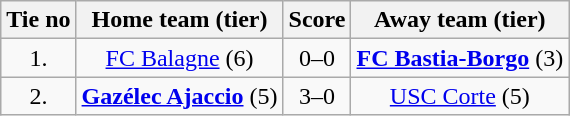<table class="wikitable" style="text-align: center">
<tr>
<th>Tie no</th>
<th>Home team (tier)</th>
<th>Score</th>
<th>Away team (tier)</th>
</tr>
<tr>
<td>1.</td>
<td><a href='#'>FC Balagne</a> (6)</td>
<td>0–0 </td>
<td><strong><a href='#'>FC Bastia-Borgo</a></strong> (3)</td>
</tr>
<tr>
<td>2.</td>
<td><strong><a href='#'>Gazélec Ajaccio</a></strong> (5)</td>
<td>3–0</td>
<td><a href='#'>USC Corte</a> (5)</td>
</tr>
</table>
